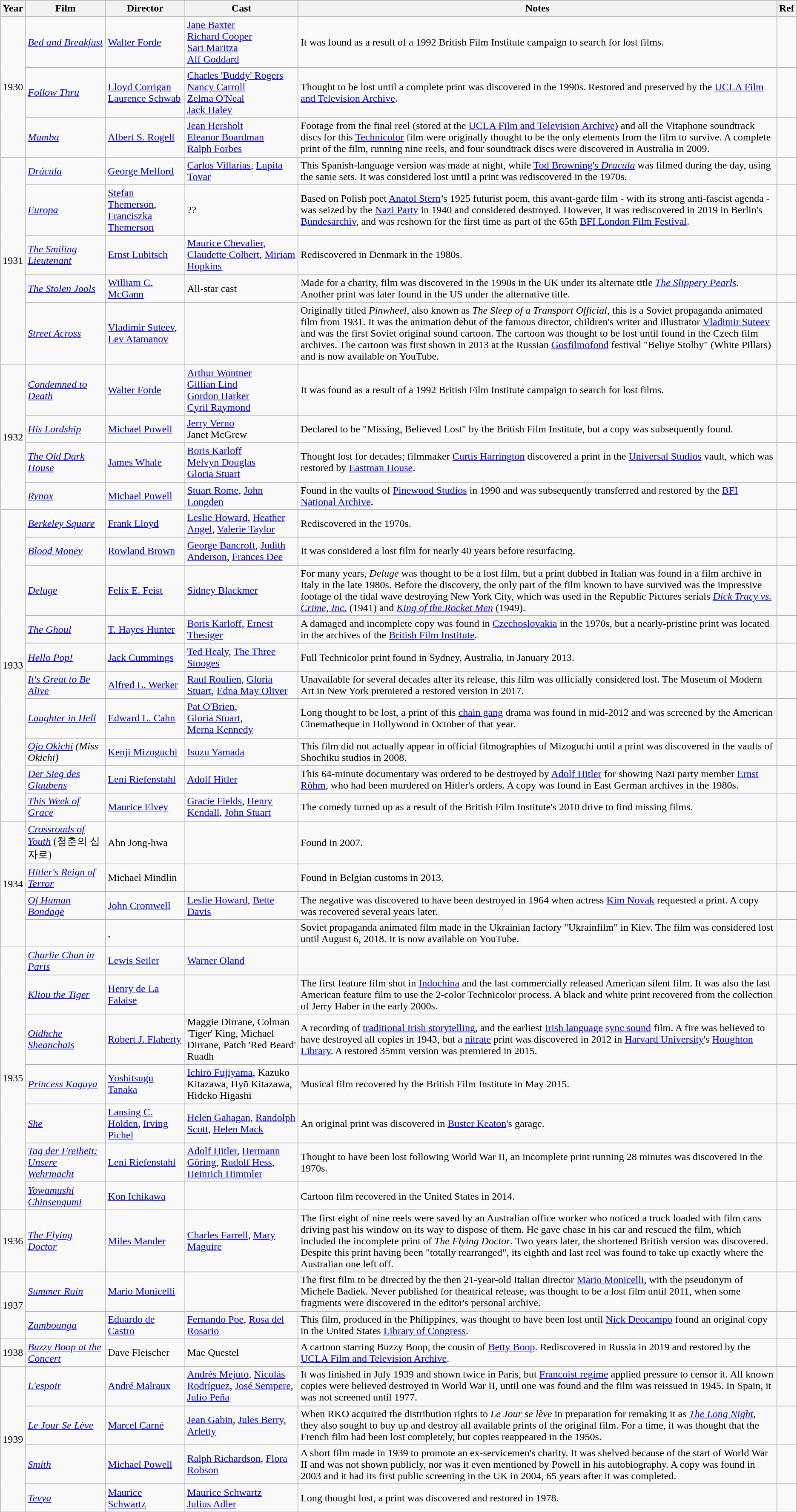<table class="wikitable sortable">
<tr>
<th>Year</th>
<th>Film</th>
<th>Director</th>
<th>Cast</th>
<th>Notes</th>
<th>Ref</th>
</tr>
<tr>
<td rowspan=3>1930</td>
<td><em><a href='#'>Bed and Breakfast</a></em></td>
<td><a href='#'>Walter Forde</a></td>
<td><a href='#'>Jane Baxter</a><br><a href='#'>Richard Cooper</a><br><a href='#'>Sari Maritza</a><br><a href='#'>Alf Goddard</a></td>
<td>It was found as a result of a 1992 British Film Institute campaign to search for lost films.</td>
<td></td>
</tr>
<tr>
<td><em><a href='#'>Follow Thru</a></em></td>
<td><a href='#'>Lloyd Corrigan</a><br><a href='#'>Laurence Schwab</a></td>
<td><a href='#'>Charles 'Buddy' Rogers</a><br><a href='#'>Nancy Carroll</a><br><a href='#'>Zelma O'Neal</a><br><a href='#'>Jack Haley</a></td>
<td>Thought to be lost until a complete print was discovered in the 1990s. Restored and preserved by the <a href='#'>UCLA Film and Television Archive</a>.</td>
<td></td>
</tr>
<tr>
<td><em><a href='#'>Mamba</a></em></td>
<td><a href='#'>Albert S. Rogell</a></td>
<td><a href='#'>Jean Hersholt</a><br><a href='#'>Eleanor Boardman</a><br><a href='#'>Ralph Forbes</a></td>
<td>Footage from the final reel (stored at the <a href='#'>UCLA Film and Television Archive</a>) and all the Vitaphone soundtrack discs for this <a href='#'>Technicolor</a> film were originally thought to be the only elements from the film to survive. A complete print of the film, running nine reels, and four soundtrack discs were discovered in Australia in 2009.</td>
<td></td>
</tr>
<tr>
<td rowspan="5">1931</td>
<td><em><a href='#'>Drácula</a></em></td>
<td><a href='#'>George Melford</a></td>
<td><a href='#'>Carlos Villarías</a>, <a href='#'>Lupita Tovar</a></td>
<td>This Spanish-language version was made at night, while <a href='#'>Tod Browning's <em>Dracula</em></a> was filmed during the day, using the same sets. It was considered lost until a print was rediscovered in the 1970s.</td>
<td></td>
</tr>
<tr>
<td><em><a href='#'>Europa</a></em></td>
<td><a href='#'>Stefan Themerson</a>, <a href='#'>Franciszka Themerson</a></td>
<td>??</td>
<td>Based on Polish poet <a href='#'>Anatol Stern</a>’s 1925 futurist poem, this avant-garde film - with its strong anti-fascist agenda - was seized by the <a href='#'>Nazi Party</a> in 1940 and considered destroyed. However, it was rediscovered in 2019 in Berlin's <a href='#'>Bundesarchiv</a>, and was reshown for the first time as part of the 65th <a href='#'>BFI London Film Festival</a>.</td>
<td></td>
</tr>
<tr>
<td><em><a href='#'>The Smiling Lieutenant</a></em></td>
<td><a href='#'>Ernst Lubitsch</a></td>
<td><a href='#'>Maurice Chevalier</a>, <a href='#'>Claudette Colbert</a>, <a href='#'>Miriam Hopkins</a></td>
<td>Rediscovered in Denmark in the 1980s.</td>
<td></td>
</tr>
<tr>
<td><em><a href='#'>The Stolen Jools</a></em></td>
<td><a href='#'>William C. McGann</a></td>
<td>All-star cast</td>
<td>Made for a charity, film was discovered in the 1990s in the UK under its alternate title <em><a href='#'>The Slippery Pearls</a>.</em> Another print was later found in the US under the alternative title.</td>
<td></td>
</tr>
<tr>
<td><em><a href='#'>Street Across</a></em></td>
<td><a href='#'>Vladimir Suteev</a>, <a href='#'>Lev Atamanov</a></td>
<td></td>
<td>Originally titled <em>Pinwheel</em>, also known as <em>The Sleep of a Transport Official</em>, this is a Soviet propaganda animated film from 1931. It was the animation debut of the famous director, children's writer and illustrator <a href='#'>Vladimir Suteev</a> and was the first Soviet original sound cartoon. The cartoon was thought to be lost until found in the Czech film archives. The cartoon was first shown in 2013 at the Russian <a href='#'>Gosfilmofond</a> festival "Beliye Stolby" (White Pillars) and is now available on YouTube.</td>
<td></td>
</tr>
<tr>
<td rowspan=4>1932</td>
<td><em><a href='#'>Condemned to Death</a></em></td>
<td><a href='#'>Walter Forde</a></td>
<td><a href='#'>Arthur Wontner</a><br><a href='#'>Gillian Lind</a><br><a href='#'>Gordon Harker</a><br><a href='#'>Cyril Raymond</a></td>
<td>It was found as a result of a 1992 British Film Institute campaign to search for lost films.</td>
<td></td>
</tr>
<tr>
<td><em><a href='#'>His Lordship</a></em></td>
<td><a href='#'>Michael Powell</a></td>
<td><a href='#'>Jerry Verno</a><br>Janet McGrew</td>
<td>Declared to be "Missing, Believed Lost" by the British Film Institute, but a copy was subsequently found.</td>
<td></td>
</tr>
<tr>
<td><em><a href='#'>The Old Dark House</a></em></td>
<td><a href='#'>James Whale</a></td>
<td><a href='#'>Boris Karloff</a><br><a href='#'>Melvyn Douglas</a><br><a href='#'>Gloria Stuart</a></td>
<td>Thought lost for decades; filmmaker <a href='#'>Curtis Harrington</a> discovered a print in the <a href='#'>Universal Studios</a> vault, which was restored by <a href='#'>Eastman House</a>.</td>
<td></td>
</tr>
<tr>
<td><em><a href='#'>Rynox</a></em></td>
<td><a href='#'>Michael Powell</a></td>
<td><a href='#'>Stuart Rome</a>, <a href='#'>John Longden</a></td>
<td>Found in the vaults of <a href='#'>Pinewood Studios</a> in 1990 and was subsequently transferred and restored by the <a href='#'>BFI National Archive</a>.</td>
<td></td>
</tr>
<tr>
<td rowspan=10>1933</td>
<td><em><a href='#'>Berkeley Square</a></em></td>
<td><a href='#'>Frank Lloyd</a></td>
<td><a href='#'>Leslie Howard</a>, <a href='#'>Heather Angel</a>, <a href='#'>Valerie Taylor</a></td>
<td>Rediscovered in the 1970s.</td>
<td></td>
</tr>
<tr>
<td><em><a href='#'>Blood Money</a></em></td>
<td><a href='#'>Rowland Brown</a></td>
<td><a href='#'>George Bancroft</a>, <a href='#'>Judith Anderson</a>, <a href='#'>Frances Dee</a></td>
<td>It was considered a lost film for nearly 40 years before resurfacing.</td>
<td></td>
</tr>
<tr>
<td><em><a href='#'>Deluge</a></em></td>
<td><a href='#'>Felix E. Feist</a></td>
<td><a href='#'>Sidney Blackmer</a></td>
<td>For many years, <em>Deluge</em> was thought to be a lost film, but a print dubbed in Italian was found in a film archive in Italy in the late 1980s. Before the discovery, the only part of the film known to have survived was the impressive footage of the tidal wave destroying New York City, which was used in the Republic Pictures serials <em><a href='#'>Dick Tracy vs. Crime, Inc.</a></em> (1941) and <em><a href='#'>King of the Rocket Men</a></em> (1949).</td>
<td></td>
</tr>
<tr>
<td><em><a href='#'>The Ghoul</a></em></td>
<td><a href='#'>T. Hayes Hunter</a></td>
<td><a href='#'>Boris Karloff</a>, <a href='#'>Ernest Thesiger</a></td>
<td>A damaged and incomplete copy was found in <a href='#'>Czechoslovakia</a> in the 1970s, but a nearly-pristine print was located in the archives of the <a href='#'>British Film Institute</a>.</td>
<td></td>
</tr>
<tr>
<td><em><a href='#'>Hello Pop!</a></em></td>
<td><a href='#'>Jack Cummings</a></td>
<td><a href='#'>Ted Healy</a>, <a href='#'>The Three Stooges</a></td>
<td>Full Technicolor print found in Sydney, Australia, in January 2013.</td>
<td></td>
</tr>
<tr>
<td><em><a href='#'>It's Great to Be Alive</a></em></td>
<td><a href='#'>Alfred L. Werker</a></td>
<td><a href='#'>Raul Roulien</a>, <a href='#'>Gloria Stuart</a>, <a href='#'>Edna May Oliver</a></td>
<td>Unavailable for several decades after its release, this film was officially considered lost. The Museum of Modern Art in New York premiered a restored version in 2017.</td>
<td></td>
</tr>
<tr>
<td><em><a href='#'>Laughter in Hell</a></em></td>
<td><a href='#'>Edward L. Cahn</a></td>
<td><a href='#'>Pat O'Brien</a>,<br><a href='#'>Gloria Stuart</a>,<br><a href='#'>Merna Kennedy</a></td>
<td>Long thought to be lost, a print of this <a href='#'>chain gang</a> drama was found in mid-2012 and was screened by the American Cinematheque in Hollywood in October of that year.</td>
<td></td>
</tr>
<tr>
<td><em><a href='#'>Ojo Okichi</a> (Miss Okichi)</em></td>
<td><a href='#'>Kenji Mizoguchi</a></td>
<td><a href='#'>Isuzu Yamada</a></td>
<td>This film did not actually appear in official filmographies of Mizoguchi until a print was discovered in the vaults of Shochiku studios in 2008.</td>
<td></td>
</tr>
<tr>
<td><em><a href='#'>Der Sieg des Glaubens</a></em></td>
<td><a href='#'>Leni Riefenstahl</a></td>
<td><a href='#'>Adolf Hitler</a></td>
<td>This 64-minute documentary was ordered to be destroyed by <a href='#'>Adolf Hitler</a> for showing Nazi party member <a href='#'>Ernst Röhm</a>, who had been murdered on Hitler's orders. A copy was found in East German archives in the 1980s.</td>
<td></td>
</tr>
<tr>
<td><em><a href='#'>This Week of Grace</a></em></td>
<td><a href='#'>Maurice Elvey</a></td>
<td><a href='#'>Gracie Fields</a>, <a href='#'>Henry Kendall</a>, <a href='#'>John Stuart</a></td>
<td>The comedy turned up as a result of the British Film Institute's 2010 drive to find missing films.</td>
<td></td>
</tr>
<tr>
<td rowspan="4">1934</td>
<td><em><a href='#'>Crossroads of Youth</a></em> (청춘의 십자로)</td>
<td>Ahn Jong-hwa</td>
<td></td>
<td>Found in 2007.</td>
<td></td>
</tr>
<tr>
<td><em><a href='#'>Hitler's Reign of Terror</a></em></td>
<td>Michael Mindlin</td>
<td></td>
<td>Found in Belgian customs in 2013.</td>
<td></td>
</tr>
<tr>
<td><em><a href='#'>Of Human Bondage</a></em></td>
<td><a href='#'>John Cromwell</a></td>
<td><a href='#'>Leslie Howard</a>, <a href='#'>Bette Davis</a></td>
<td>The negative was discovered to have been destroyed in 1964 when actress <a href='#'>Kim Novak</a> requested a print. A copy was recovered several years later.</td>
<td></td>
</tr>
<tr>
<td><em></em></td>
<td>, </td>
<td></td>
<td>Soviet propaganda animated film made in the Ukrainian factory "Ukrainfilm" in Kiev. The film was considered lost until August 6, 2018. It is now available on YouTube.</td>
<td></td>
</tr>
<tr>
<td rowspan=7>1935</td>
<td><em><a href='#'>Charlie Chan in Paris</a></em></td>
<td><a href='#'>Lewis Seiler</a></td>
<td><a href='#'>Warner Oland</a></td>
<td></td>
<td></td>
</tr>
<tr>
<td><em><a href='#'>Kliou the Tiger</a></em></td>
<td><a href='#'>Henry de La Falaise</a></td>
<td></td>
<td>The first feature film shot in <a href='#'>Indochina</a> and the last commercially released American silent film. It was also the last American feature film to use the 2-color Technicolor process. A black and white print recovered from the collection of Jerry Haber in the early 2000s.</td>
<td></td>
</tr>
<tr>
<td><em><a href='#'>Oidhche Sheanchais</a></em></td>
<td><a href='#'>Robert J. Flaherty</a></td>
<td>Maggie Dirrane, Colman 'Tiger' King, Michael Dirrane, Patch 'Red Beard' Ruadh</td>
<td>A recording of <a href='#'>traditional Irish storytelling</a>, and the earliest <a href='#'>Irish language</a> <a href='#'>sync sound</a> film. A fire was believed to have destroyed all copies in 1943, but a <a href='#'>nitrate</a> print was discovered in 2012 in <a href='#'>Harvard University</a>'s <a href='#'>Houghton Library</a>. A restored 35mm version was premiered in 2015.</td>
<td></td>
</tr>
<tr>
<td><em><a href='#'>Princess Kaguya</a></em></td>
<td><a href='#'>Yoshitsugu Tanaka</a></td>
<td><a href='#'>Ichirō Fujiyama</a>, Kazuko Kitazawa, Hyō Kitazawa, Hideko Higashi</td>
<td>Musical film recovered by the British Film Institute in May 2015.</td>
<td></td>
</tr>
<tr>
<td><em><a href='#'>She</a></em></td>
<td><a href='#'>Lansing C. Holden</a>, <a href='#'>Irving Pichel</a></td>
<td><a href='#'>Helen Gahagan</a>, <a href='#'>Randolph Scott</a>, <a href='#'>Helen Mack</a></td>
<td>An original print was discovered in <a href='#'>Buster Keaton</a>'s garage.</td>
<td></td>
</tr>
<tr>
<td><em><a href='#'>Tag der Freiheit: Unsere Wehrmacht</a></em></td>
<td><a href='#'>Leni Riefenstahl</a></td>
<td><a href='#'>Adolf Hitler</a>, <a href='#'>Hermann Göring</a>, <a href='#'>Rudolf Hess</a>, <a href='#'>Heinrich Himmler</a></td>
<td>Thought to have been lost following World War II, an incomplete print running 28 minutes was discovered in the 1970s.</td>
<td></td>
</tr>
<tr>
<td><em><a href='#'>Yowamushi Chinsengumi</a></em></td>
<td><a href='#'>Kon Ichikawa</a></td>
<td></td>
<td>Cartoon film recovered in the United States in 2014.</td>
<td></td>
</tr>
<tr>
<td>1936</td>
<td><em><a href='#'>The Flying Doctor</a></em></td>
<td><a href='#'>Miles Mander</a></td>
<td><a href='#'>Charles Farrell</a>, <a href='#'>Mary Maguire</a></td>
<td>The first eight of nine reels were saved by an Australian office worker who noticed a truck loaded with film cans driving past his window on its way to dispose of them. He gave chase in his car and rescued the film, which included the incomplete print of <em>The Flying Doctor</em>. Two years later, the shortened British version was discovered. Despite this print having been "totally rearranged", its eighth and last reel was found to take up exactly where the Australian one left off.</td>
<td></td>
</tr>
<tr>
<td rowspan=2>1937</td>
<td><em><a href='#'>Summer Rain</a></em></td>
<td><a href='#'>Mario Monicelli</a></td>
<td></td>
<td>The first film to be directed by the then 21-year-old Italian director <a href='#'>Mario Monicelli</a>, with the pseudonym of Michele Badiek. Never published for theatrical release, was thought to be a lost film until 2011, when some fragments were discovered in the editor's personal archive.</td>
<td></td>
</tr>
<tr>
<td><em><a href='#'>Zamboanga</a></em></td>
<td><a href='#'>Eduardo de Castro</a></td>
<td><a href='#'>Fernando Poe</a>, <a href='#'>Rosa del Rosario</a></td>
<td>This film, produced in the Philippines, was thought to have been lost until <a href='#'>Nick Deocampo</a> found an original copy in the United States <a href='#'>Library of Congress</a>.</td>
<td></td>
</tr>
<tr>
<td>1938</td>
<td><em><a href='#'>Buzzy Boop at the Concert</a></em></td>
<td>Dave Fleischer</td>
<td>Mae Questel</td>
<td>A cartoon starring Buzzy Boop, the cousin of <a href='#'>Betty Boop</a>. Rediscovered in Russia in 2019 and restored by the <a href='#'>UCLA Film and Television Archive</a>.</td>
<td></td>
</tr>
<tr>
<td rowspan=4>1939</td>
<td><em><a href='#'>L'espoir</a></em></td>
<td><a href='#'>André Malraux</a></td>
<td><a href='#'>Andrés Mejuto</a>, <a href='#'>Nicolás Rodríguez</a>, <a href='#'>José Sempere</a>, <a href='#'>Julio Peña</a></td>
<td>It was finished in July 1939 and shown twice in Paris, but <a href='#'>Francoist regime</a> applied pressure to censor it. All known copies were believed destroyed in World War II, until one was found and the film was reissued in 1945. In Spain, it was not screened until 1977.</td>
<td></td>
</tr>
<tr>
<td><em><a href='#'>Le Jour Se Lève</a></em></td>
<td><a href='#'>Marcel Carné</a></td>
<td><a href='#'>Jean Gabin</a>, <a href='#'>Jules Berry</a>, <a href='#'>Arletty</a></td>
<td>When RKO acquired the distribution rights to <em>Le Jour se lève</em> in preparation for remaking it as <em><a href='#'>The Long Night</a></em>, they also sought to buy up and destroy all available prints of the original film. For a time, it was thought that the French film had been lost completely, but copies reappeared in the 1950s.</td>
<td></td>
</tr>
<tr>
<td><em><a href='#'>Smith</a></em></td>
<td><a href='#'>Michael Powell</a></td>
<td><a href='#'>Ralph Richardson</a>, <a href='#'>Flora Robson</a></td>
<td>A short film made in 1939 to promote an ex-servicemen's charity. It was shelved because of the start of World War II and was not shown publicly, nor was it even mentioned by Powell in his autobiography. A copy was found in 2003 and it had its first public screening in the UK in 2004, 65 years after it was completed.</td>
<td></td>
</tr>
<tr>
<td><em><a href='#'>Tevya</a></em></td>
<td><a href='#'>Maurice Schwartz</a></td>
<td><a href='#'>Maurice Schwartz</a><br><a href='#'>Julius Adler</a></td>
<td>Long thought lost, a print was discovered and restored in 1978.</td>
<td></td>
</tr>
</table>
